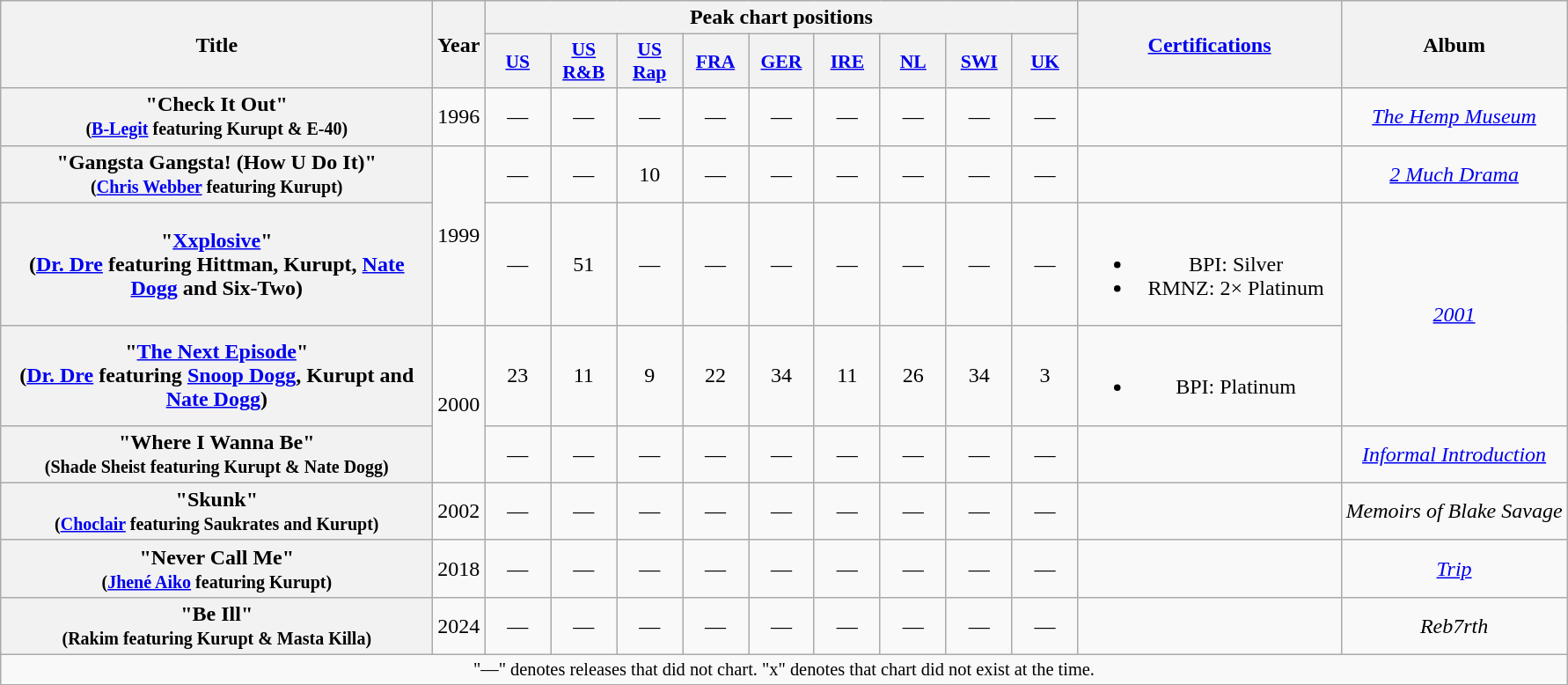<table class="wikitable plainrowheaders" style="text-align:center;">
<tr>
<th scope="col" rowspan="2" style="width:20em;">Title</th>
<th scope="col" rowspan="2">Year</th>
<th colspan="9" scope="col">Peak chart positions</th>
<th scope="col" rowspan="2" style="width:12em;"><a href='#'>Certifications</a></th>
<th scope="col" rowspan="2">Album</th>
</tr>
<tr>
<th style="width:3em;font-size:90%;"><a href='#'>US</a><br></th>
<th style="width:3em;font-size:90%;"><a href='#'>US<br>R&B</a><br></th>
<th style="width:3em;font-size:90%;"><a href='#'>US<br>Rap</a><br></th>
<th style="width:3em;font-size:90%;"><a href='#'>FRA</a><br></th>
<th style="width:3em;font-size:90%;"><a href='#'>GER</a><br></th>
<th style="width:3em;font-size:90%;"><a href='#'>IRE</a><br></th>
<th style="width:3em;font-size:90%;"><a href='#'>NL</a><br></th>
<th style="width:3em;font-size:90%;"><a href='#'>SWI</a><br></th>
<th style="width:3em;font-size:90%;"><a href='#'>UK</a><br></th>
</tr>
<tr>
<th>"Check It Out"<br><small>(<a href='#'>B-Legit</a> featuring Kurupt & E-40)</small></th>
<td>1996</td>
<td>—</td>
<td>—</td>
<td>—</td>
<td>—</td>
<td>—</td>
<td>—</td>
<td>—</td>
<td>—</td>
<td>—</td>
<td></td>
<td><a href='#'><em>The Hemp Museum</em></a></td>
</tr>
<tr>
<th>"Gangsta Gangsta! (How U Do It)"<br><small>(<a href='#'>Chris Webber</a> featuring Kurupt)</small></th>
<td rowspan="2">1999</td>
<td>—</td>
<td>—</td>
<td>10</td>
<td>—</td>
<td>—</td>
<td>—</td>
<td>—</td>
<td>—</td>
<td>—</td>
<td></td>
<td><em><a href='#'>2 Much Drama</a></em></td>
</tr>
<tr>
<th scope="row">"<a href='#'>Xxplosive</a>"<br><span>(<a href='#'>Dr. Dre</a> featuring Hittman, Kurupt, <a href='#'>Nate Dogg</a> and Six-Two)</span></th>
<td>—</td>
<td>51</td>
<td>—</td>
<td>—</td>
<td>—</td>
<td>—</td>
<td>—</td>
<td>—</td>
<td>—</td>
<td><br><ul><li>BPI: Silver</li><li>RMNZ: 2× Platinum</li></ul></td>
<td rowspan="2"><em><a href='#'>2001</a></em></td>
</tr>
<tr>
<th scope="row">"<a href='#'>The Next Episode</a>"<br><span>(<a href='#'>Dr. Dre</a> featuring <a href='#'>Snoop Dogg</a>, Kurupt and <a href='#'>Nate Dogg</a>)</span></th>
<td rowspan="2">2000</td>
<td>23</td>
<td>11</td>
<td>9</td>
<td>22</td>
<td>34</td>
<td>11</td>
<td>26</td>
<td>34</td>
<td>3</td>
<td><br><ul><li>BPI: Platinum</li></ul></td>
</tr>
<tr>
<th>"Where I Wanna Be"<br><small>(Shade Sheist featuring Kurupt & Nate Dogg)</small></th>
<td>—</td>
<td>—</td>
<td>—</td>
<td>—</td>
<td>—</td>
<td>—</td>
<td>—</td>
<td>—</td>
<td>—</td>
<td></td>
<td><a href='#'><em>Informal Introduction</em></a></td>
</tr>
<tr>
<th>"Skunk"<br><small>(<a href='#'>Choclair</a> featuring Saukrates and Kurupt)</small></th>
<td>2002</td>
<td>—</td>
<td>—</td>
<td>—</td>
<td>—</td>
<td>—</td>
<td>—</td>
<td>—</td>
<td>—</td>
<td>—</td>
<td></td>
<td><em>Memoirs of Blake Savage</em></td>
</tr>
<tr>
<th>"Never Call Me"<br><small>(<a href='#'>Jhené Aiko</a> featuring Kurupt)</small></th>
<td>2018</td>
<td>—</td>
<td>—</td>
<td>—</td>
<td>—</td>
<td>—</td>
<td>—</td>
<td>—</td>
<td>—</td>
<td>—</td>
<td></td>
<td><a href='#'><em>Trip</em></a></td>
</tr>
<tr>
<th>"Be Ill"<br><small>(Rakim featuring Kurupt & Masta Killa)</small></th>
<td>2024</td>
<td>—</td>
<td>—</td>
<td>—</td>
<td>—</td>
<td>—</td>
<td>—</td>
<td>—</td>
<td>—</td>
<td>—</td>
<td></td>
<td><em>Reb7rth</em></td>
</tr>
<tr>
<td colspan="13" style="text-align:center; font-size:85%;">"—" denotes releases that did not chart. "x" denotes that chart did not exist at the time.</td>
</tr>
</table>
